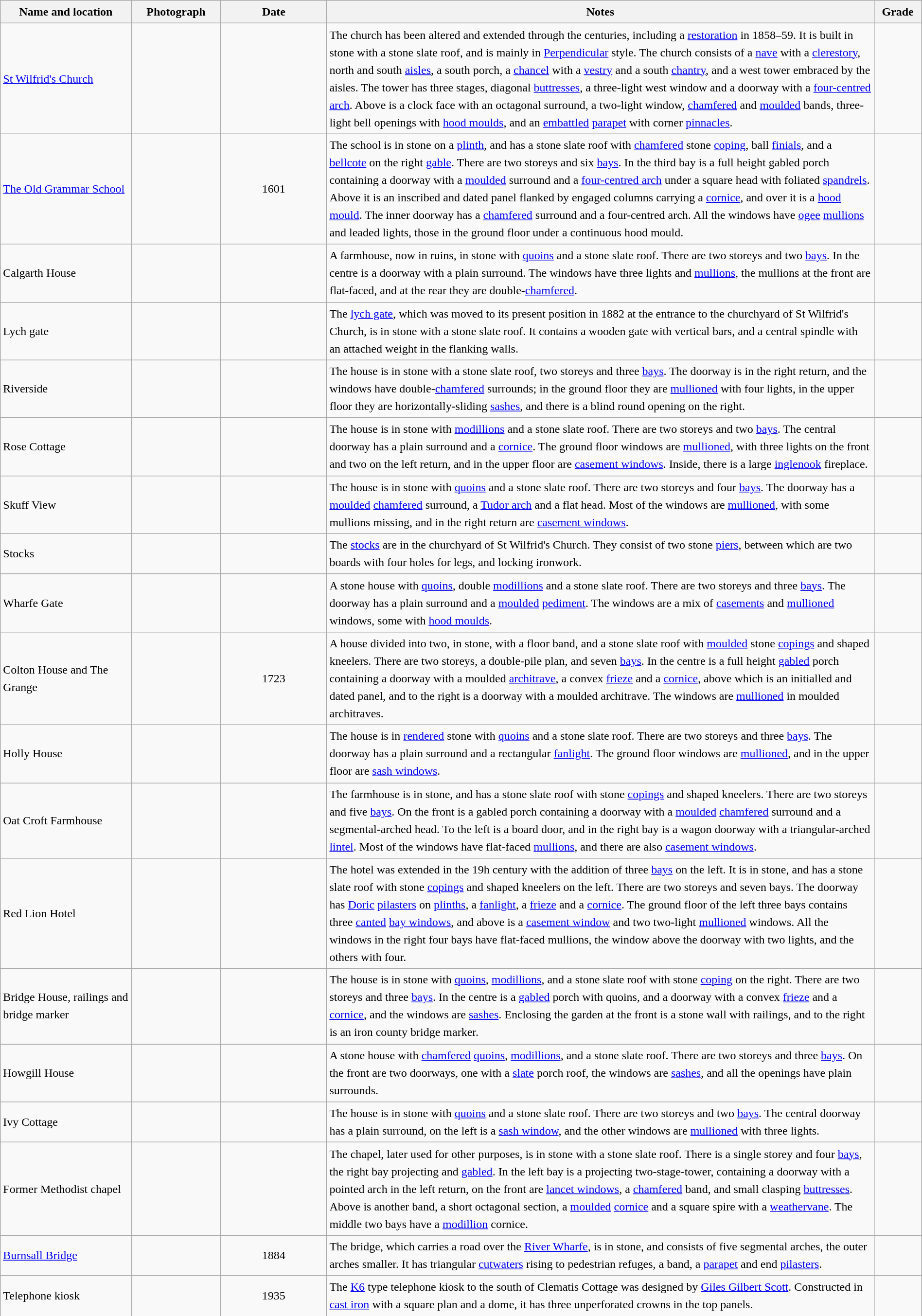<table class="wikitable sortable plainrowheaders" style="width:100%; border:0px; text-align:left; line-height:150%">
<tr>
<th scope="col"  style="width:150px">Name and location</th>
<th scope="col"  style="width:100px" class="unsortable">Photograph</th>
<th scope="col"  style="width:120px">Date</th>
<th scope="col"  style="width:650px" class="unsortable">Notes</th>
<th scope="col"  style="width:50px">Grade</th>
</tr>
<tr>
<td><a href='#'>St Wilfrid's Church</a><br><small></small></td>
<td></td>
<td align="center"></td>
<td>The church has been altered and extended through the centuries, including a <a href='#'>restoration</a> in 1858–59.  It is built in stone with a stone slate roof, and is mainly in <a href='#'>Perpendicular</a> style.  The church consists of a <a href='#'>nave</a> with a <a href='#'>clerestory</a>, north and south <a href='#'>aisles</a>, a south porch, a <a href='#'>chancel</a> with a <a href='#'>vestry</a> and a south <a href='#'>chantry</a>, and a west tower embraced by the aisles.  The tower has three stages, diagonal <a href='#'>buttresses</a>, a three-light west window and a doorway with a <a href='#'>four-centred arch</a>.  Above is a clock face with an octagonal surround, a two-light window, <a href='#'>chamfered</a> and <a href='#'>moulded</a> bands, three-light bell openings with <a href='#'>hood moulds</a>, and an <a href='#'>embattled</a> <a href='#'>parapet</a> with corner <a href='#'>pinnacles</a>.</td>
<td align="center" ></td>
</tr>
<tr>
<td><a href='#'>The Old Grammar School</a><br><small></small></td>
<td></td>
<td align="center">1601</td>
<td>The school is in stone on a <a href='#'>plinth</a>, and has a stone slate roof with <a href='#'>chamfered</a> stone <a href='#'>coping</a>, ball <a href='#'>finials</a>, and a <a href='#'>bellcote</a> on the right <a href='#'>gable</a>.  There are two storeys and six <a href='#'>bays</a>.  In the third bay is a full height gabled porch containing a doorway with a <a href='#'>moulded</a> surround and a <a href='#'>four-centred arch</a> under a square head with foliated <a href='#'>spandrels</a>.  Above it is an inscribed and dated panel flanked by engaged columns carrying a <a href='#'>cornice</a>, and over it is a <a href='#'>hood mould</a>.  The inner doorway has a <a href='#'>chamfered</a> surround and a four-centred arch.  All the windows have <a href='#'>ogee</a> <a href='#'>mullions</a> and leaded lights, those in the ground floor under a continuous hood mould.</td>
<td align="center" ></td>
</tr>
<tr>
<td>Calgarth House<br><small></small></td>
<td></td>
<td align="center"></td>
<td>A farmhouse, now in ruins, in stone with <a href='#'>quoins</a> and a stone slate roof.  There are two storeys and two <a href='#'>bays</a>.  In the centre is a doorway with a plain surround.  The windows have three lights and <a href='#'>mullions</a>, the mullions at the front are flat-faced, and at the rear they are double-<a href='#'>chamfered</a>.</td>
<td align="center" ></td>
</tr>
<tr>
<td>Lych gate<br><small></small></td>
<td></td>
<td align="center"></td>
<td>The <a href='#'>lych gate</a>, which was moved to its present position in 1882 at the entrance to the churchyard of St Wilfrid's Church, is in stone with a stone slate roof.  It contains a wooden gate with vertical bars, and a central spindle with an attached weight in the flanking walls.</td>
<td align="center" ></td>
</tr>
<tr>
<td>Riverside<br><small></small></td>
<td></td>
<td align="center"></td>
<td>The house is in stone with a stone slate roof, two storeys and three <a href='#'>bays</a>.  The doorway is in the right return, and the windows have double-<a href='#'>chamfered</a> surrounds; in the ground floor they are <a href='#'>mullioned</a> with four lights, in the upper floor they are horizontally-sliding <a href='#'>sashes</a>, and there is a blind round opening on the right.</td>
<td align="center" ></td>
</tr>
<tr>
<td>Rose Cottage<br><small></small></td>
<td></td>
<td align="center"></td>
<td>The house is in stone with <a href='#'>modillions</a> and a stone slate roof.  There are two storeys and two <a href='#'>bays</a>.  The central doorway has a plain surround and a <a href='#'>cornice</a>.  The ground floor windows are <a href='#'>mullioned</a>, with three lights on the front and two on the left return, and in the upper floor are <a href='#'>casement windows</a>.  Inside, there is a large <a href='#'>inglenook</a> fireplace.</td>
<td align="center" ></td>
</tr>
<tr>
<td>Skuff View<br><small></small></td>
<td></td>
<td align="center"></td>
<td>The house is in stone with <a href='#'>quoins</a> and a stone slate roof.  There are two storeys and four <a href='#'>bays</a>.  The doorway has  a <a href='#'>moulded</a> <a href='#'>chamfered</a> surround, a <a href='#'>Tudor arch</a> and a flat head.  Most of the windows are <a href='#'>mullioned</a>, with some mullions missing, and in the right return are <a href='#'>casement windows</a>.</td>
<td align="center" ></td>
</tr>
<tr>
<td>Stocks<br><small></small></td>
<td></td>
<td align="center"></td>
<td>The <a href='#'>stocks</a> are in the churchyard of St Wilfrid's Church.  They consist of two stone <a href='#'>piers</a>, between which are two boards with four holes for legs, and locking ironwork.</td>
<td align="center" ></td>
</tr>
<tr>
<td>Wharfe Gate<br><small></small></td>
<td></td>
<td align="center"></td>
<td>A stone house with <a href='#'>quoins</a>, double <a href='#'>modillions</a> and a stone slate roof.  There are two storeys and three <a href='#'>bays</a>.  The doorway has a plain surround and a <a href='#'>moulded</a> <a href='#'>pediment</a>.  The windows are a mix of <a href='#'>casements</a> and <a href='#'>mullioned</a> windows, some with <a href='#'>hood moulds</a>.</td>
<td align="center" ></td>
</tr>
<tr>
<td>Colton House and The Grange<br><small></small></td>
<td></td>
<td align="center">1723</td>
<td>A house divided into two, in stone, with a floor band, and a stone slate roof with <a href='#'>moulded</a> stone <a href='#'>copings</a> and shaped kneelers.  There are two storeys, a double-pile plan, and seven <a href='#'>bays</a>.  In the centre is a full height <a href='#'>gabled</a> porch containing a doorway with a moulded <a href='#'>architrave</a>, a convex <a href='#'>frieze</a> and a <a href='#'>cornice</a>, above which is an initialled and dated panel, and to the right is a doorway with a moulded architrave.  The windows are <a href='#'>mullioned</a> in moulded architraves.</td>
<td align="center" ></td>
</tr>
<tr>
<td>Holly House<br><small></small></td>
<td></td>
<td align="center"></td>
<td>The house is in <a href='#'>rendered</a> stone with <a href='#'>quoins</a> and a stone slate roof.  There are two storeys and three <a href='#'>bays</a>.  The doorway has a plain surround and a rectangular <a href='#'>fanlight</a>.  The ground floor windows are <a href='#'>mullioned</a>, and in the upper floor are <a href='#'>sash windows</a>.</td>
<td align="center" ></td>
</tr>
<tr>
<td>Oat Croft Farmhouse<br><small></small></td>
<td></td>
<td align="center"></td>
<td>The farmhouse is in stone, and has a stone slate roof with stone <a href='#'>copings</a> and shaped kneelers. There are two storeys and five <a href='#'>bays</a>.  On the front is a gabled porch containing a doorway with a <a href='#'>moulded</a> <a href='#'>chamfered</a> surround and a segmental-arched head.  To the left is a board door, and in the right bay is a wagon doorway with a triangular-arched <a href='#'>lintel</a>.  Most of the windows have flat-faced <a href='#'>mullions</a>, and there are also <a href='#'>casement windows</a>.</td>
<td align="center" ></td>
</tr>
<tr>
<td>Red Lion Hotel<br><small></small></td>
<td></td>
<td align="center"></td>
<td>The hotel was extended in the 19h century with the addition of three <a href='#'>bays</a> on the left.  It is in stone, and has a stone slate roof with stone <a href='#'>copings</a> and shaped kneelers on the left.  There are two storeys and seven bays.  The doorway has <a href='#'>Doric</a> <a href='#'>pilasters</a> on <a href='#'>plinths</a>, a <a href='#'>fanlight</a>, a <a href='#'>frieze</a> and a <a href='#'>cornice</a>.  The ground floor of the left three bays contains three <a href='#'>canted</a> <a href='#'>bay windows</a>, and above is a <a href='#'>casement window</a> and two two-light <a href='#'>mullioned</a> windows.  All the windows in the right four bays have flat-faced mullions, the window above the doorway with two lights, and the others with four.</td>
<td align="center" ></td>
</tr>
<tr>
<td>Bridge House, railings and bridge marker<br><small></small></td>
<td></td>
<td align="center"></td>
<td>The house is in stone with <a href='#'>quoins</a>, <a href='#'>modillions</a>, and a stone slate roof with stone <a href='#'>coping</a> on the right.  There are two storeys and three <a href='#'>bays</a>.  In the centre is a <a href='#'>gabled</a> porch with quoins, and a doorway with a convex <a href='#'>frieze</a> and a <a href='#'>cornice</a>, and the windows are <a href='#'>sashes</a>.  Enclosing the garden at the front is a stone wall with railings, and to the right is an iron county bridge marker.</td>
<td align="center" ></td>
</tr>
<tr>
<td>Howgill House<br><small></small></td>
<td></td>
<td align="center"></td>
<td>A stone house with <a href='#'>chamfered</a> <a href='#'>quoins</a>, <a href='#'>modillions</a>, and a stone slate roof.  There are two storeys and three <a href='#'>bays</a>.  On the front are two doorways, one with a <a href='#'>slate</a> porch roof, the windows are <a href='#'>sashes</a>, and all the openings have plain surrounds.</td>
<td align="center" ></td>
</tr>
<tr>
<td>Ivy Cottage<br><small></small></td>
<td></td>
<td align="center"></td>
<td>The house is in stone with <a href='#'>quoins</a> and a stone slate roof.  There are two storeys and two <a href='#'>bays</a>.  The central doorway has a plain surround, on the left is a <a href='#'>sash window</a>, and the other windows are <a href='#'>mullioned</a> with three lights.</td>
<td align="center" ></td>
</tr>
<tr>
<td>Former Methodist chapel<br><small></small></td>
<td></td>
<td align="center"></td>
<td>The chapel, later used for other purposes, is in stone with a stone slate roof.  There is a single storey and four <a href='#'>bays</a>, the right bay projecting and <a href='#'>gabled</a>.  In the left bay is a projecting two-stage-tower, containing a doorway with a pointed arch in the left return, on the front are <a href='#'>lancet windows</a>, a <a href='#'>chamfered</a> band, and small clasping <a href='#'>buttresses</a>.  Above is another band, a short octagonal section, a <a href='#'>moulded</a> <a href='#'>cornice</a> and a square spire with a <a href='#'>weathervane</a>.  The middle two bays have a <a href='#'>modillion</a> cornice.</td>
<td align="center" ></td>
</tr>
<tr>
<td><a href='#'>Burnsall Bridge</a><br><small></small></td>
<td></td>
<td align="center">1884</td>
<td>The bridge, which carries a road over the <a href='#'>River Wharfe</a>, is in stone, and consists of five segmental arches, the outer arches smaller.  It has triangular <a href='#'>cutwaters</a> rising to pedestrian refuges, a band, a <a href='#'>parapet</a> and end <a href='#'>pilasters</a>.</td>
<td align="center" ></td>
</tr>
<tr>
<td>Telephone kiosk<br><small></small></td>
<td></td>
<td align="center">1935</td>
<td>The <a href='#'>K6</a> type telephone kiosk to the south of Clematis Cottage was designed by <a href='#'>Giles Gilbert Scott</a>.  Constructed in <a href='#'>cast iron</a> with a square plan and a dome, it has three unperforated crowns in the top panels.</td>
<td align="center" ></td>
</tr>
<tr>
</tr>
</table>
